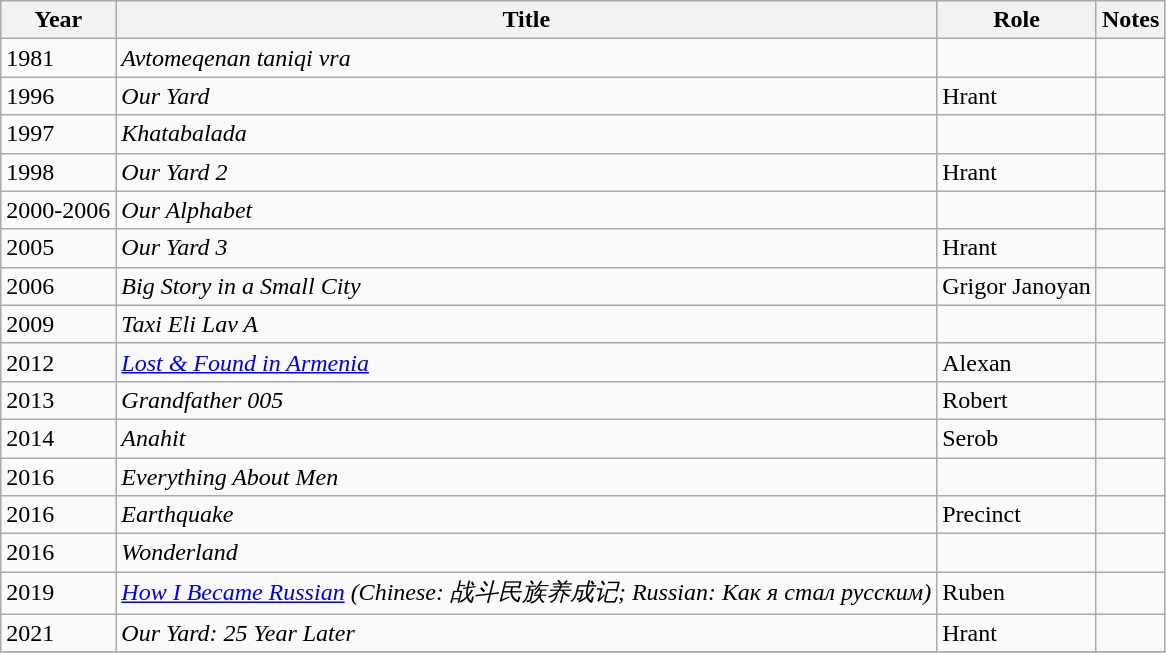<table class="wikitable sortable plainrowheaders">
<tr>
<th>Year</th>
<th>Title</th>
<th>Role</th>
<th class="unsortable">Notes</th>
</tr>
<tr>
<td>1981</td>
<td><em>Avtomeqenan taniqi vra</em></td>
<td></td>
<td></td>
</tr>
<tr>
<td>1996</td>
<td><em>Our Yard</em></td>
<td>Hrant</td>
<td></td>
</tr>
<tr>
<td>1997</td>
<td><em>Khatabalada</em></td>
<td></td>
<td></td>
</tr>
<tr>
<td>1998</td>
<td><em>Our Yard 2</em></td>
<td>Hrant</td>
<td></td>
</tr>
<tr>
<td>2000-2006</td>
<td><em>Our Alphabet</em></td>
<td></td>
<td></td>
</tr>
<tr>
<td>2005</td>
<td><em>Our Yard 3</em></td>
<td>Hrant</td>
<td></td>
</tr>
<tr>
<td>2006</td>
<td><em>Big Story in a Small City </em></td>
<td>Grigor Janoyan</td>
<td></td>
</tr>
<tr>
<td>2009</td>
<td><em>Taxi Eli Lav A</em></td>
<td></td>
<td></td>
</tr>
<tr>
<td>2012</td>
<td><em><a href='#'>Lost & Found in Armenia</a></em></td>
<td>Alexan</td>
<td></td>
</tr>
<tr>
<td>2013</td>
<td><em>Grandfather 005</em></td>
<td>Robert</td>
<td></td>
</tr>
<tr>
<td>2014</td>
<td><em>Anahit</em></td>
<td>Serob</td>
<td></td>
</tr>
<tr>
<td>2016</td>
<td><em>Everything About Men</em></td>
<td></td>
<td></td>
</tr>
<tr>
<td>2016</td>
<td><em>Earthquake</em></td>
<td>Precinct</td>
<td></td>
</tr>
<tr>
<td>2016</td>
<td><em>Wonderland</em></td>
<td></td>
<td></td>
</tr>
<tr>
<td>2019</td>
<td><em><a href='#'>How I Became Russian</a> (Chinese: 战斗民族养成记; Russian: Как я стал русским)</em></td>
<td>Ruben</td>
<td></td>
</tr>
<tr>
<td>2021</td>
<td><em>Our Yard: 25 Year Later</em></td>
<td>Hrant</td>
<td></td>
</tr>
<tr>
</tr>
</table>
